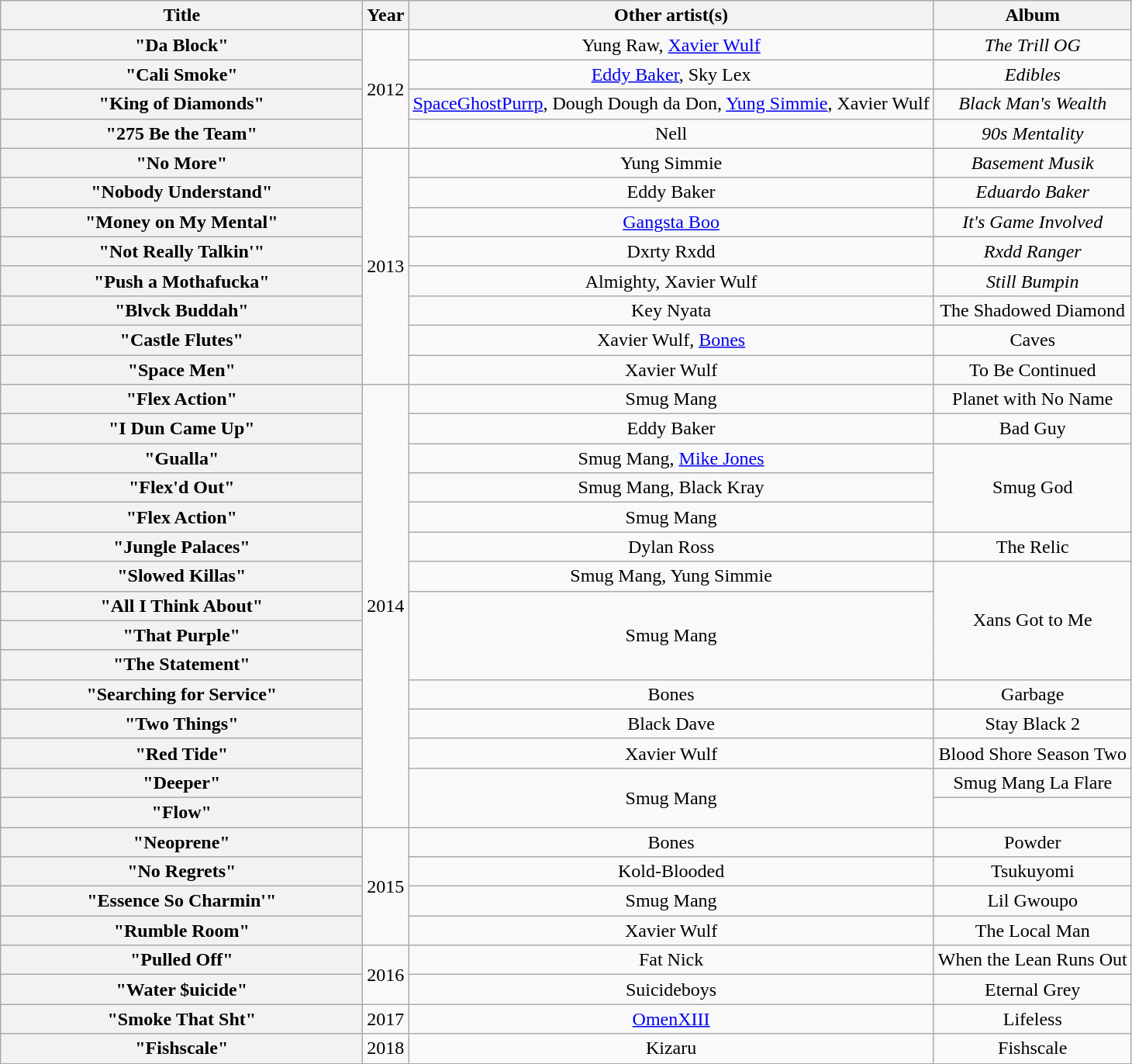<table class="wikitable plainrowheaders" style="text-align:center;">
<tr>
<th scope="col" style="width:19em;">Title</th>
<th scope="col">Year</th>
<th scope="col">Other artist(s)</th>
<th scope="col">Album</th>
</tr>
<tr>
<th scope="row">"Da Block"</th>
<td rowspan="4">2012</td>
<td>Yung Raw, <a href='#'>Xavier Wulf</a></td>
<td><em>The Trill OG</em></td>
</tr>
<tr>
<th scope="row">"Cali Smoke"</th>
<td><a href='#'>Eddy Baker</a>, Sky Lex</td>
<td><em>Edibles</em></td>
</tr>
<tr>
<th scope="row">"King of Diamonds"</th>
<td><a href='#'>SpaceGhostPurrp</a>, Dough Dough da Don, <a href='#'>Yung Simmie</a>, Xavier Wulf</td>
<td><em>Black Man's Wealth</em></td>
</tr>
<tr>
<th scope="row">"275 Be the Team"</th>
<td>Nell</td>
<td><em>90s Mentality</em></td>
</tr>
<tr>
<th scope="row">"No More"</th>
<td rowspan="8">2013</td>
<td>Yung Simmie</td>
<td><em>Basement Musik</em></td>
</tr>
<tr>
<th scope="row">"Nobody Understand"</th>
<td>Eddy Baker</td>
<td><em>Eduardo Baker</em></td>
</tr>
<tr>
<th scope="row">"Money on My Mental"</th>
<td><a href='#'>Gangsta Boo</a></td>
<td><em>It's Game Involved</em></td>
</tr>
<tr>
<th scope="row">"Not Really Talkin'"</th>
<td>Dxrty Rxdd</td>
<td><em>Rxdd Ranger</em></td>
</tr>
<tr>
<th scope="row">"Push a Mothafucka"</th>
<td>Almighty, Xavier Wulf</td>
<td><em>Still Bumpin<strong></td>
</tr>
<tr>
<th scope="row">"Blvck Buddah"</th>
<td>Key Nyata</td>
<td></em>The Shadowed Diamond<em></td>
</tr>
<tr>
<th scope="row">"Castle Flutes"</th>
<td>Xavier Wulf, <a href='#'>Bones</a></td>
<td></em>Caves<em></td>
</tr>
<tr>
<th scope="row">"Space Men"</th>
<td>Xavier Wulf</td>
<td></em>To Be Continued<em></td>
</tr>
<tr>
<th scope="row">"Flex Action"</th>
<td rowspan="15">2014</td>
<td>Smug Mang</td>
<td></em>Planet with No Name<em></td>
</tr>
<tr>
<th scope="row">"I Dun Came Up"</th>
<td>Eddy Baker</td>
<td></em>Bad Guy<em></td>
</tr>
<tr>
<th scope="row">"Gualla"</th>
<td>Smug Mang, <a href='#'>Mike Jones</a></td>
<td rowspan="3"></em>Smug God<em></td>
</tr>
<tr>
<th scope="row">"Flex'd Out"</th>
<td>Smug Mang, Black Kray</td>
</tr>
<tr>
<th scope="row">"Flex Action"</th>
<td>Smug Mang</td>
</tr>
<tr>
<th scope="row">"Jungle Palaces"</th>
<td>Dylan Ross</td>
<td></em>The Relic<em></td>
</tr>
<tr>
<th scope="row">"Slowed Killas"</th>
<td>Smug Mang, Yung Simmie</td>
<td rowspan="4"></em>Xans Got to Me<em></td>
</tr>
<tr>
<th scope="row">"All I Think About"</th>
<td rowspan="3">Smug Mang</td>
</tr>
<tr>
<th scope="row">"That Purple"</th>
</tr>
<tr>
<th scope="row">"The Statement"</th>
</tr>
<tr>
<th scope="row">"Searching for Service"</th>
<td>Bones</td>
<td></em>Garbage<em></td>
</tr>
<tr>
<th scope="row">"Two Things"</th>
<td>Black Dave</td>
<td></em>Stay Black 2<em></td>
</tr>
<tr>
<th scope="row">"Red Tide"</th>
<td>Xavier Wulf</td>
<td></em>Blood Shore Season Two<em></td>
</tr>
<tr>
<th scope="row">"Deeper"</th>
<td rowspan="2">Smug Mang</td>
<td></em>Smug Mang La Flare<em></td>
</tr>
<tr>
<th scope="row">"Flow"</th>
<td></td>
</tr>
<tr>
<th scope="row">"Neoprene"</th>
<td rowspan="4">2015</td>
<td>Bones</td>
<td></em>Powder<em></td>
</tr>
<tr>
<th scope="row">"No Regrets"</th>
<td>Kold-Blooded</td>
<td></em>Tsukuyomi<em></td>
</tr>
<tr>
<th scope="row">"Essence So Charmin'"</th>
<td>Smug Mang</td>
<td></em>Lil Gwoupo<em></td>
</tr>
<tr>
<th scope="row">"Rumble Room"</th>
<td>Xavier Wulf</td>
<td></em>The Local Man<em></td>
</tr>
<tr>
<th scope="row">"Pulled Off"</th>
<td rowspan="2">2016</td>
<td>Fat Nick</td>
<td></em>When the Lean Runs Out<em></td>
</tr>
<tr>
<th scope="row">"Water $uicide"</th>
<td>Suicideboys</td>
<td></em>Eternal Grey<em></td>
</tr>
<tr>
<th scope="row">"Smoke That Sht"</th>
<td rowspan="1">2017</td>
<td><a href='#'>OmenXIII</a></td>
<td></em>Lifeless<em></td>
</tr>
<tr>
<th scope="row">"Fishscale"</th>
<td>2018</td>
<td>Kizaru</td>
<td></em>Fishscale<em></td>
</tr>
<tr>
</tr>
</table>
